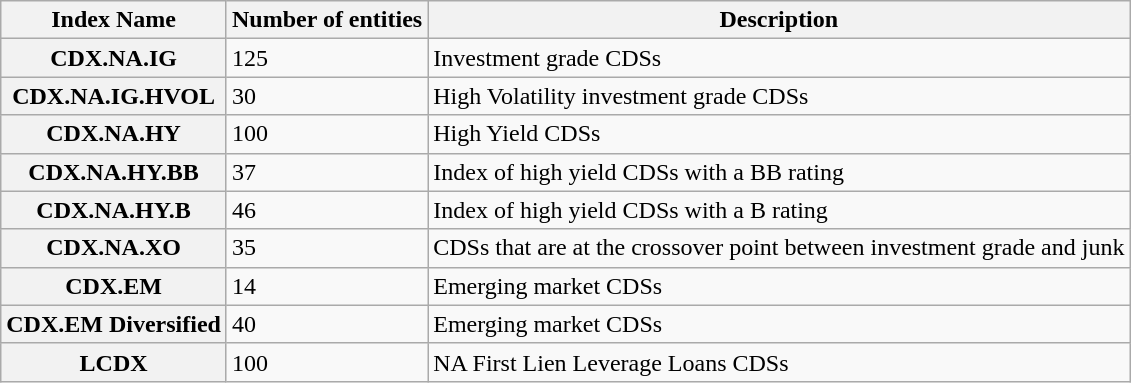<table class="wikitable">
<tr>
<th>Index Name</th>
<th>Number of entities</th>
<th>Description</th>
</tr>
<tr>
<th>CDX.NA.IG</th>
<td>125</td>
<td>Investment grade CDSs</td>
</tr>
<tr>
<th>CDX.NA.IG.HVOL</th>
<td>30</td>
<td>High Volatility investment grade CDSs</td>
</tr>
<tr>
<th>CDX.NA.HY</th>
<td>100</td>
<td>High Yield CDSs</td>
</tr>
<tr>
<th>CDX.NA.HY.BB</th>
<td>37</td>
<td>Index of high yield CDSs with a BB rating</td>
</tr>
<tr>
<th>CDX.NA.HY.B</th>
<td>46</td>
<td>Index of high yield CDSs with a B rating</td>
</tr>
<tr>
<th>CDX.NA.XO</th>
<td>35</td>
<td>CDSs that are at the crossover point between investment grade and junk</td>
</tr>
<tr>
<th>CDX.EM</th>
<td>14</td>
<td>Emerging market CDSs</td>
</tr>
<tr>
<th>CDX.EM Diversified</th>
<td>40</td>
<td>Emerging market CDSs</td>
</tr>
<tr>
<th>LCDX</th>
<td>100</td>
<td>NA First Lien Leverage Loans CDSs</td>
</tr>
</table>
